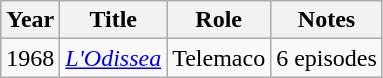<table class="wikitable sortable">
<tr>
<th>Year</th>
<th>Title</th>
<th>Role</th>
<th class="unsortable">Notes</th>
</tr>
<tr>
<td>1968</td>
<td><em><a href='#'>L'Odissea</a></em></td>
<td>Telemaco</td>
<td>6 episodes</td>
</tr>
</table>
